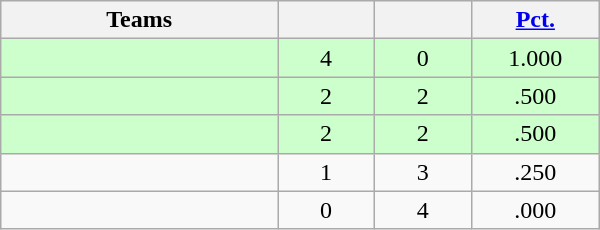<table class="wikitable" width="400" style="text-align:center;">
<tr>
<th width="20%">Teams</th>
<th width="7%"></th>
<th width="7%"></th>
<th width="8%"><a href='#'>Pct.</a></th>
</tr>
<tr style="background-color:#cfc">
<td align=left></td>
<td>4</td>
<td>0</td>
<td>1.000</td>
</tr>
<tr style="background-color:#cfc">
<td align=left></td>
<td>2</td>
<td>2</td>
<td>.500</td>
</tr>
<tr style="background-color:#cfc">
<td align=left></td>
<td>2</td>
<td>2</td>
<td>.500</td>
</tr>
<tr>
<td align=left></td>
<td>1</td>
<td>3</td>
<td>.250</td>
</tr>
<tr>
<td align=left></td>
<td>0</td>
<td>4</td>
<td>.000</td>
</tr>
</table>
